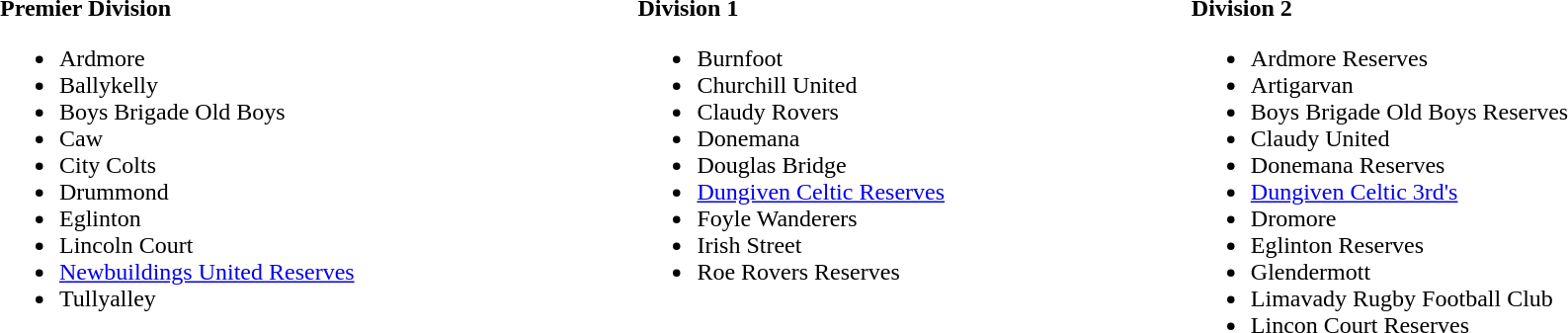<table -table cellpadding="1" cellspacing="3" style="width: 100%; text-align: left; border:0">
<tr>
<td valign="top"><br><strong>Premier Division</strong><ul><li>Ardmore</li><li>Ballykelly</li><li>Boys Brigade Old Boys</li><li>Caw</li><li>City Colts</li><li>Drummond</li><li>Eglinton</li><li>Lincoln Court</li><li><a href='#'>Newbuildings United Reserves</a></li><li>Tullyalley</li></ul></td>
<td valign="top"><br><strong>Division 1</strong><ul><li>Burnfoot</li><li>Churchill United</li><li>Claudy Rovers</li><li>Donemana</li><li>Douglas Bridge</li><li><a href='#'>Dungiven Celtic Reserves</a></li><li>Foyle Wanderers</li><li>Irish Street</li><li>Roe Rovers Reserves</li></ul></td>
<td valign="top"><br><strong>Division 2</strong><ul><li>Ardmore Reserves</li><li>Artigarvan</li><li>Boys Brigade Old Boys Reserves</li><li>Claudy United</li><li>Donemana Reserves</li><li><a href='#'>Dungiven Celtic 3rd's</a></li><li>Dromore</li><li>Eglinton Reserves</li><li>Glendermott</li><li>Limavady Rugby Football Club</li><li>Lincon Court Reserves</li></ul></td>
</tr>
</table>
